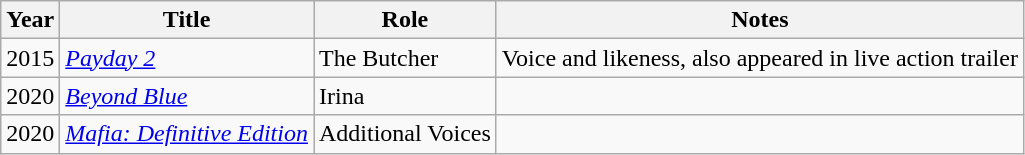<table class="wikitable sortable">
<tr>
<th>Year</th>
<th>Title</th>
<th>Role</th>
<th class="unsortable">Notes</th>
</tr>
<tr>
<td>2015</td>
<td><em><a href='#'>Payday 2</a></em></td>
<td>The Butcher</td>
<td>Voice and likeness, also appeared in live action trailer</td>
</tr>
<tr>
<td>2020</td>
<td><em><a href='#'>Beyond Blue</a></em></td>
<td>Irina</td>
<td></td>
</tr>
<tr>
<td>2020</td>
<td><em><a href='#'>Mafia: Definitive Edition</a></em></td>
<td>Additional Voices</td>
<td></td>
</tr>
</table>
